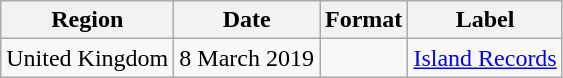<table class="wikitable">
<tr>
<th>Region</th>
<th>Date</th>
<th>Format</th>
<th>Label</th>
</tr>
<tr>
<td>United Kingdom</td>
<td>8 March 2019</td>
<td></td>
<td><a href='#'>Island Records</a></td>
</tr>
</table>
